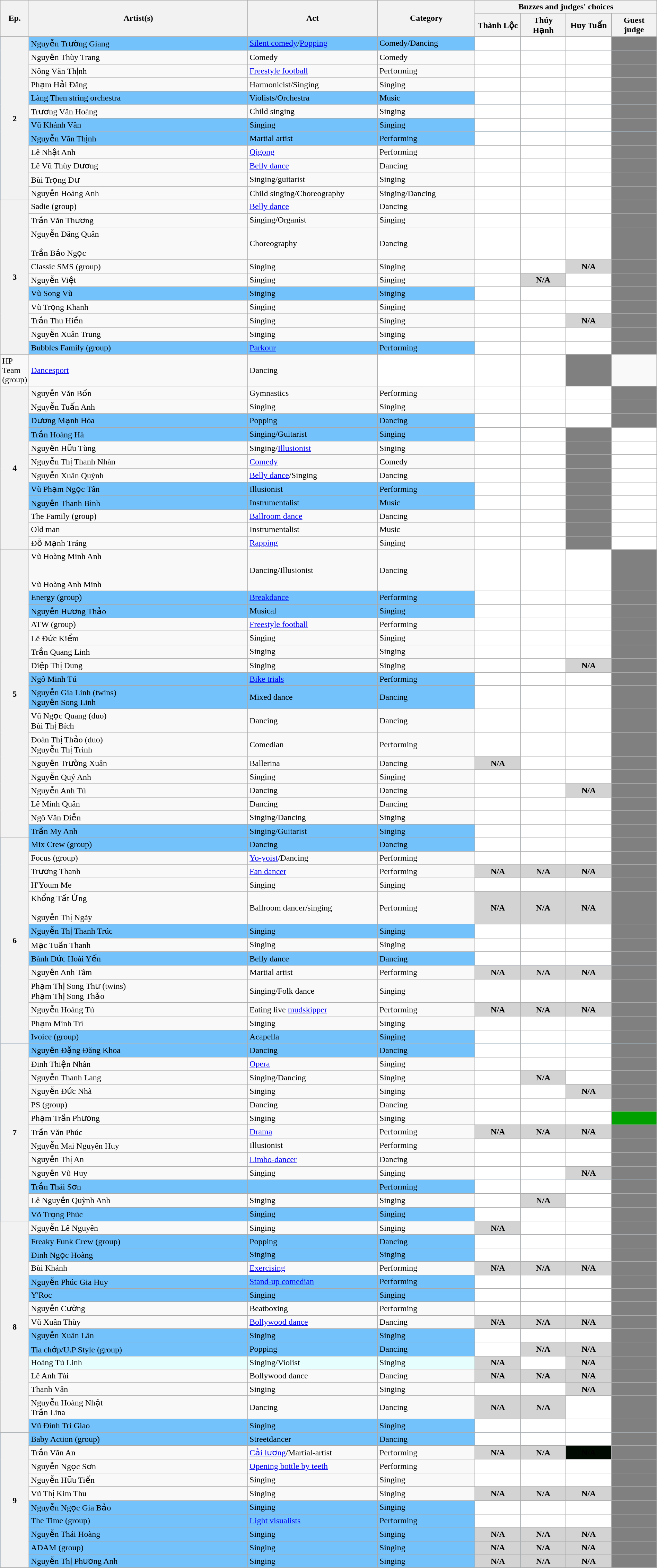<table class="wikitable collapsible autocollapse" width="100%">
<tr>
<th width=3% rowspan=2>Ep.</th>
<th width=34% rowspan=2>Artist(s)<br></th>
<th width=20% rowspan=2>Act</th>
<th width=15% rowspan=2>Category</th>
<th width=28% colspan=4>Buzzes and judges' choices</th>
</tr>
<tr>
<th width=7%>Thành Lộc</th>
<th width=7%>Thúy Hạnh</th>
<th width=7%>Huy Tuấn</th>
<th width=7%>Guest judge</th>
</tr>
<tr bgcolor=#73C2FB>
<th rowspan=12>2</th>
<td>Nguyễn Trường Giang<br></td>
<td><a href='#'>Silent comedy</a>/<a href='#'>Popping</a></td>
<td>Comedy/Dancing</td>
<td align=center bgcolor=white></td>
<td align=center bgcolor=white></td>
<td align=center bgcolor=white></td>
<td align=center bgcolor=gray></td>
</tr>
<tr>
<td>Nguyễn Thùy Trang<br></td>
<td>Comedy</td>
<td>Comedy</td>
<td align=center bgcolor=white></td>
<td align=center bgcolor=white></td>
<td align=center bgcolor=white></td>
<td align=center bgcolor=gray></td>
</tr>
<tr>
<td>Nông Văn Thịnh<br></td>
<td><a href='#'>Freestyle football</a></td>
<td>Performing</td>
<td align=center bgcolor=white></td>
<td align=center bgcolor=white></td>
<td align=center bgcolor=white></td>
<td align=center bgcolor=gray></td>
</tr>
<tr>
<td>Phạm Hải Đăng<br></td>
<td>Harmonicist/Singing</td>
<td>Singing</td>
<td align=center bgcolor=white></td>
<td align=center bgcolor=white></td>
<td align=center bgcolor=white></td>
<td align=center bgcolor=gray></td>
</tr>
<tr bgcolor=#73C2FB>
<td>Làng Then string orchestra<br></td>
<td>Violists/Orchestra</td>
<td>Music</td>
<td align=center bgcolor=white></td>
<td align=center bgcolor=white></td>
<td align=center bgcolor=white></td>
<td align=center bgcolor=gray></td>
</tr>
<tr>
<td>Trương Văn Hoàng<br></td>
<td>Child singing</td>
<td>Singing</td>
<td align=center bgcolor=white></td>
<td align=center bgcolor=white></td>
<td align=center bgcolor=white></td>
<td align=center bgcolor=gray></td>
</tr>
<tr bgcolor=#73C2FB>
<td>Vũ Khánh Vân<br></td>
<td>Singing</td>
<td>Singing</td>
<td align=center bgcolor=white></td>
<td align=center bgcolor=white></td>
<td align=center bgcolor=white></td>
<td align=center bgcolor=gray></td>
</tr>
<tr bgcolor=#73C2FB>
<td>Nguyễn Văn Thịnh<br></td>
<td>Martial artist</td>
<td>Performing</td>
<td align=center bgcolor=white></td>
<td align=center bgcolor=white></td>
<td align=center bgcolor=white></td>
<td align=center bgcolor=gray></td>
</tr>
<tr>
<td>Lê Nhật Anh<br></td>
<td><a href='#'>Qigong</a></td>
<td>Performing</td>
<td align=center bgcolor=white></td>
<td align=center bgcolor=white></td>
<td align=center bgcolor=white></td>
<td align=center bgcolor=gray></td>
</tr>
<tr>
<td>Lê Vũ Thùy Dương<br></td>
<td><a href='#'>Belly dance</a></td>
<td>Dancing</td>
<td align=center bgcolor=white></td>
<td align=center bgcolor=white></td>
<td align=center bgcolor=white></td>
<td align=center bgcolor=gray></td>
</tr>
<tr>
<td>Bùi Trọng Dư<br></td>
<td>Singing/guitarist</td>
<td>Singing</td>
<td align=center bgcolor=white></td>
<td align=center bgcolor=white></td>
<td align=center bgcolor=white></td>
<td align=center bgcolor=gray></td>
</tr>
<tr>
<td>Nguyễn Hoàng Anh<br></td>
<td>Child singing/Choreography</td>
<td>Singing/Dancing</td>
<td align=center bgcolor=white></td>
<td align=center bgcolor=white></td>
<td align=center bgcolor=white></td>
<td align=center bgcolor=gray></td>
</tr>
<tr>
<th rowspan=11>3</th>
<td>Sadie (group)<br></td>
<td><a href='#'>Belly dance</a></td>
<td>Dancing</td>
<td align=center bgcolor=white></td>
<td align=center bgcolor=white></td>
<td align=center bgcolor=white></td>
<td align=center bgcolor=gray></td>
</tr>
<tr>
<td>Trần Văn Thương<br></td>
<td>Singing/Organist</td>
<td>Singing</td>
<td align=center bgcolor=white></td>
<td align=center bgcolor=white></td>
<td align=center bgcolor=white></td>
<td align=center bgcolor=gray></td>
</tr>
<tr style="text-align:Center; background:#cccccc;">
</tr>
<tr>
<td>Nguyễn Đăng Quân<br><br>Trần Bảo Ngọc<br></td>
<td>Choreography</td>
<td>Dancing</td>
<td align=center bgcolor=white></td>
<td align=center bgcolor=white></td>
<td align=center bgcolor=white></td>
<td align=center bgcolor=gray></td>
</tr>
<tr>
<td>Classic SMS (group)<br></td>
<td>Singing</td>
<td>Singing</td>
<td align=center bgcolor=white></td>
<td align=center bgcolor=white></td>
<td align=center bgcolor=lightgray><strong>N/A</strong></td>
<td align=center bgcolor=gray></td>
</tr>
<tr>
<td>Nguyễn Việt<br></td>
<td>Singing</td>
<td>Singing</td>
<td align=center bgcolor=white></td>
<td align=center bgcolor=lightgray><strong>N/A</strong></td>
<td align=center bgcolor=white></td>
<td align=center bgcolor=gray></td>
</tr>
<tr bgcolor=#73C2FB>
<td>Vũ Song Vũ<br></td>
<td>Singing</td>
<td>Singing</td>
<td align=center bgcolor=white></td>
<td align=center bgcolor=white></td>
<td align=center bgcolor=white></td>
<td align=center bgcolor=gray></td>
</tr>
<tr>
<td>Vũ Trọng Khanh<br> </td>
<td>Singing</td>
<td>Singing</td>
<td align=center bgcolor=white></td>
<td align=center bgcolor=white></td>
<td align=center bgcolor=white></td>
<td align=center bgcolor=gray></td>
</tr>
<tr>
<td>Trần Thu Hiền<br> </td>
<td>Singing</td>
<td>Singing</td>
<td align=center bgcolor=white></td>
<td align=center bgcolor=white></td>
<td align=center bgcolor=lightgray><strong>N/A</strong></td>
<td align=center bgcolor=gray></td>
</tr>
<tr>
<td>Nguyễn Xuân Trung<br> </td>
<td>Singing</td>
<td>Singing</td>
<td align=center bgcolor=white></td>
<td align=center bgcolor=white></td>
<td align=center bgcolor=white></td>
<td align=center bgcolor=gray></td>
</tr>
<tr bgcolor=#73C2FB>
<td>Bubbles Family (group)<br> </td>
<td><a href='#'>Parkour</a></td>
<td>Performing</td>
<td align=center bgcolor=white></td>
<td align=center bgcolor=white></td>
<td align=center bgcolor=white></td>
<td align=center bgcolor=gray></td>
</tr>
<tr>
<td>HP Team (group)<br></td>
<td><a href='#'>Dancesport</a></td>
<td>Dancing</td>
<td align=center bgcolor=white></td>
<td align=center bgcolor=white></td>
<td align=center bgcolor=white></td>
<td align=center bgcolor=gray></td>
</tr>
<tr>
<th rowspan=12>4</th>
<td>Nguyễn Văn Bốn<br></td>
<td>Gymnastics</td>
<td>Performing</td>
<td align=center bgcolor=white></td>
<td align=center bgcolor=white></td>
<td align=center bgcolor=white></td>
<td align=center bgcolor=gray></td>
</tr>
<tr>
<td>Nguyễn Tuấn Anh<br></td>
<td>Singing</td>
<td>Singing</td>
<td align=center bgcolor=white></td>
<td align=center bgcolor=white></td>
<td align=center bgcolor=white></td>
<td align=center bgcolor=gray></td>
</tr>
<tr bgcolor=#73C2FB>
<td>Dương Mạnh Hòa<br></td>
<td>Popping</td>
<td>Dancing</td>
<td align=center bgcolor=white></td>
<td align=center bgcolor=white></td>
<td align=center bgcolor=white></td>
<td align=center bgcolor=gray></td>
</tr>
<tr bgcolor=#73C2FB>
<td>Trần Hoàng Hà<br></td>
<td>Singing/Guitarist</td>
<td>Singing</td>
<td align=center bgcolor=white></td>
<td align=center bgcolor=white></td>
<td align=center bgcolor=gray></td>
<td align=center bgcolor=white></td>
</tr>
<tr>
<td>Nguyễn Hữu Tùng<br></td>
<td>Singing/<a href='#'>Illusionist</a></td>
<td>Singing</td>
<td align=center bgcolor=white></td>
<td align=center bgcolor=white></td>
<td align=center bgcolor=gray></td>
<td align=center bgcolor=white></td>
</tr>
<tr>
<td>Nguyễn Thị Thanh Nhàn<br></td>
<td><a href='#'>Comedy</a></td>
<td>Comedy</td>
<td align=center bgcolor=white></td>
<td align=center bgcolor=white></td>
<td align=center bgcolor=gray></td>
<td align=center bgcolor=white></td>
</tr>
<tr>
<td>Nguyễn Xuân Quỳnh<br></td>
<td><a href='#'>Belly dance</a>/Singing</td>
<td>Dancing</td>
<td align=center bgcolor=white></td>
<td align=center bgcolor=white></td>
<td align=center bgcolor=gray></td>
<td align=center bgcolor=white></td>
</tr>
<tr bgcolor=#73C2FB>
<td>Vũ Phạm Ngọc Tân<br></td>
<td>Illusionist</td>
<td>Performing</td>
<td align=center bgcolor=white></td>
<td align=center bgcolor=white></td>
<td align=center bgcolor=gray></td>
<td align=center bgcolor=white></td>
</tr>
<tr bgcolor=#73C2FB>
<td>Nguyễn Thanh Bình<br></td>
<td>Instrumentalist</td>
<td>Music</td>
<td align=center bgcolor=white></td>
<td align=center bgcolor=white></td>
<td align=center bgcolor=gray></td>
<td align=center bgcolor=white></td>
</tr>
<tr>
<td>The Family (group)<br></td>
<td><a href='#'>Ballroom dance</a></td>
<td>Dancing</td>
<td align=center bgcolor=white></td>
<td align=center bgcolor=white></td>
<td align=center bgcolor=gray></td>
<td align=center bgcolor=white></td>
</tr>
<tr>
<td>Old man<br></td>
<td>Instrumentalist</td>
<td>Music</td>
<td align=center bgcolor=white></td>
<td align=center bgcolor=white></td>
<td align=center bgcolor=gray></td>
<td align=center bgcolor=white></td>
</tr>
<tr>
<td>Đỗ Mạnh Tráng<br></td>
<td><a href='#'>Rapping</a></td>
<td>Singing</td>
<td align=center bgcolor=white></td>
<td align=center bgcolor=white></td>
<td align=center bgcolor=gray></td>
<td align=center bgcolor=white></td>
</tr>
<tr>
<th rowspan=17>5</th>
<td>Vũ Hoàng Minh Anh<br> <br><br>Vũ Hoàng Anh Minh<br></td>
<td>Dancing/Illusionist</td>
<td>Dancing</td>
<td align=center bgcolor=white></td>
<td align=center bgcolor=white></td>
<td align=center bgcolor=white></td>
<td align=center bgcolor=gray></td>
</tr>
<tr bgcolor=#73C2FB>
<td>Energy (group)<br></td>
<td><a href='#'>Breakdance</a></td>
<td>Performing</td>
<td align=center bgcolor=white></td>
<td align=center bgcolor=white></td>
<td align=center bgcolor=white></td>
<td align=center bgcolor=gray></td>
</tr>
<tr bgcolor=#73C2FB>
<td>Nguyễn Hương Thảo<br></td>
<td>Musical</td>
<td>Singing</td>
<td align=center bgcolor=white></td>
<td align=center bgcolor=white></td>
<td align=center bgcolor=white></td>
<td align=center bgcolor=gray></td>
</tr>
<tr>
<td>ATW (group)<br></td>
<td><a href='#'>Freestyle football</a></td>
<td>Performing</td>
<td align=center bgcolor=white></td>
<td align=center bgcolor=white></td>
<td align=center bgcolor=white></td>
<td align=center bgcolor=gray></td>
</tr>
<tr>
<td>Lê Đức Kiểm<br></td>
<td>Singing</td>
<td>Singing</td>
<td align=center bgcolor=white></td>
<td align=center bgcolor=white></td>
<td align=center bgcolor=white></td>
<td align=center bgcolor=gray></td>
</tr>
<tr>
<td>Trần Quang Linh<br></td>
<td>Singing</td>
<td>Singing</td>
<td align=center bgcolor=white></td>
<td align=center bgcolor=white></td>
<td align=center bgcolor=white></td>
<td align=center bgcolor=gray></td>
</tr>
<tr>
<td>Diệp Thị Dung<br></td>
<td>Singing</td>
<td>Singing</td>
<td align=center bgcolor=white></td>
<td align=center bgcolor=white></td>
<td align=center bgcolor=lightgray><strong>N/A</strong></td>
<td align=center bgcolor=gray></td>
</tr>
<tr bgcolor=#73C2FB>
<td>Ngô Minh Tú<br></td>
<td><a href='#'>Bike trials</a></td>
<td>Performing</td>
<td align=center bgcolor=white></td>
<td align=center bgcolor=white></td>
<td align=center bgcolor=white></td>
<td align=center bgcolor=gray></td>
</tr>
<tr bgcolor=#73C2FB>
<td>Nguyễn Gia Linh (twins)<br>Nguyễn Song Linh<br></td>
<td>Mixed dance</td>
<td>Dancing</td>
<td align=center bgcolor=white></td>
<td align=center bgcolor=white></td>
<td align=center bgcolor=white></td>
<td align=center bgcolor=gray></td>
</tr>
<tr>
<td>Vũ Ngọc Quang (duo)<br>Bùi Thị Bích<br></td>
<td>Dancing</td>
<td>Dancing</td>
<td align=center bgcolor=white></td>
<td align=center bgcolor=white></td>
<td align=center bgcolor=white></td>
<td align=center bgcolor=gray></td>
</tr>
<tr>
<td>Đoàn Thị Thảo (duo)<br>Nguyễn Thị Trinh<br></td>
<td>Comedian</td>
<td>Performing</td>
<td align=center bgcolor=white></td>
<td align=center bgcolor=white></td>
<td align=center bgcolor=white></td>
<td align=center bgcolor=gray></td>
</tr>
<tr>
<td>Nguyễn Trường Xuân<br></td>
<td>Ballerina</td>
<td>Dancing</td>
<td align=center bgcolor=lightgray><strong>N/A</strong></td>
<td align=center bgcolor=white></td>
<td align=center bgcolor=white></td>
<td align=center bgcolor=gray></td>
</tr>
<tr>
<td>Nguyễn Quý Anh<br></td>
<td>Singing</td>
<td>Singing</td>
<td align=center bgcolor=white></td>
<td align=center bgcolor=white></td>
<td align=center bgcolor=white></td>
<td align=center bgcolor=gray></td>
</tr>
<tr>
<td>Nguyễn Anh Tú<br></td>
<td>Dancing</td>
<td>Dancing</td>
<td align=center bgcolor=white></td>
<td align=center bgcolor=white></td>
<td align=center bgcolor=lightgray><strong>N/A</strong></td>
<td align=center bgcolor=gray></td>
</tr>
<tr>
<td>Lê Minh Quân<br></td>
<td>Dancing</td>
<td>Dancing</td>
<td align=center bgcolor=white></td>
<td align=center bgcolor=white></td>
<td align=center bgcolor=white></td>
<td align=center bgcolor=gray></td>
</tr>
<tr>
<td>Ngô Văn Diễn<br></td>
<td>Singing/Dancing</td>
<td>Singing</td>
<td align=center bgcolor=white></td>
<td align=center bgcolor=white></td>
<td align=center bgcolor=white></td>
<td align=center bgcolor=gray></td>
</tr>
<tr bgcolor=#73C2FB>
<td>Trần My Anh<br></td>
<td>Singing/Guitarist</td>
<td>Singing</td>
<td align=center bgcolor=white></td>
<td align=center bgcolor=white></td>
<td align=center bgcolor=white></td>
<td align=center bgcolor=gray></td>
</tr>
<tr bgcolor=#73C2FB>
<th rowspan=13>6</th>
<td>Mix Crew (group)<br></td>
<td>Dancing</td>
<td>Dancing</td>
<td align=center bgcolor=white></td>
<td align=center bgcolor=white></td>
<td align=center bgcolor=white></td>
<td align=center bgcolor=gray></td>
</tr>
<tr>
<td>Focus (group)<br></td>
<td><a href='#'>Yo-yoist</a>/Dancing</td>
<td>Performing</td>
<td align=center bgcolor=white></td>
<td align=center bgcolor=white></td>
<td align=center bgcolor=white></td>
<td align=center bgcolor=gray></td>
</tr>
<tr>
<td>Trương Thanh<br></td>
<td><a href='#'>Fan dancer</a></td>
<td>Performing</td>
<td align=center bgcolor=lightgray><strong>N/A</strong></td>
<td align=center bgcolor=lightgray><strong>N/A</strong></td>
<td align=center bgcolor=lightgray><strong>N/A</strong></td>
<td align=center bgcolor=gray></td>
</tr>
<tr>
<td>H'Youm Me<br></td>
<td>Singing</td>
<td>Singing</td>
<td align=center bgcolor=white></td>
<td align=center bgcolor=white></td>
<td align=center bgcolor=white></td>
<td align=center bgcolor=gray></td>
</tr>
<tr>
<td>Khổng Tất Ứng<br> <br>Nguyễn Thị Ngày<br></td>
<td>Ballroom dancer/singing</td>
<td>Performing</td>
<td align=center bgcolor=lightgray><strong>N/A</strong></td>
<td align=center bgcolor=lightgray><strong>N/A</strong></td>
<td align=center bgcolor=lightgray><strong>N/A</strong></td>
<td align=center bgcolor=gray></td>
</tr>
<tr bgcolor=#73C2FB>
<td>Nguyễn Thị Thanh Trúc<br></td>
<td>Singing</td>
<td>Singing</td>
<td align=center bgcolor=white></td>
<td align=center bgcolor=white></td>
<td align=center bgcolor=white></td>
<td align=center bgcolor=gray></td>
</tr>
<tr>
<td>Mạc Tuấn Thanh<br></td>
<td>Singing</td>
<td>Singing</td>
<td align=center bgcolor=white></td>
<td align=center bgcolor=white></td>
<td align=center bgcolor=white></td>
<td align=center bgcolor=gray></td>
</tr>
<tr bgcolor=#73C2FB>
<td>Bành Đức Hoài Yến<br></td>
<td>Belly dance</td>
<td>Dancing</td>
<td align=center bgcolor=white></td>
<td align=center bgcolor=white></td>
<td align=center bgcolor=white></td>
<td align=center bgcolor=gray></td>
</tr>
<tr>
<td>Nguyễn Anh Tâm<br></td>
<td>Martial artist</td>
<td>Performing</td>
<td align=center bgcolor=lightgray><strong>N/A</strong></td>
<td align=center bgcolor=lightgray><strong>N/A</strong></td>
<td align=center bgcolor=lightgray><strong>N/A</strong></td>
<td align=center bgcolor=gray></td>
</tr>
<tr>
<td>Phạm Thị Song Thư (twins)<br>Phạm Thị Song Thảo<br></td>
<td>Singing/Folk dance</td>
<td>Singing</td>
<td align=center bgcolor=white></td>
<td align=center bgcolor=white></td>
<td align=center bgcolor=white></td>
<td align=center bgcolor=gray></td>
</tr>
<tr>
<td>Nguyễn Hoàng Tú<br></td>
<td>Eating live <a href='#'>mudskipper</a></td>
<td>Performing</td>
<td align=center bgcolor=lightgray><strong>N/A</strong></td>
<td align=center bgcolor=lightgray><strong>N/A</strong></td>
<td align=center bgcolor=lightgray><strong>N/A</strong></td>
<td align=center bgcolor=gray></td>
</tr>
<tr>
<td>Phạm Minh Trí<br> </td>
<td>Singing</td>
<td>Singing</td>
<td align=center bgcolor=white></td>
<td align=center bgcolor=white></td>
<td align=center bgcolor=white></td>
<td align=center bgcolor=gray></td>
</tr>
<tr bgcolor=#73C2FB>
<td>Ivoice (group)<br></td>
<td>Acapella</td>
<td>Singing</td>
<td align=center bgcolor=white></td>
<td align=center bgcolor=white></td>
<td align=center bgcolor=white></td>
<td align=center bgcolor=gray></td>
</tr>
<tr bgcolor=#73C2FB>
<th rowspan=13>7</th>
<td>Nguyễn Đặng Đăng Khoa<br> </td>
<td>Dancing</td>
<td>Dancing</td>
<td align=center bgcolor="white"></td>
<td align=center bgcolor="white"></td>
<td align=center bgcolor="white"></td>
<td align=center bgcolor=gray></td>
</tr>
<tr>
<td>Đinh Thiện Nhân<br></td>
<td><a href='#'>Opera</a></td>
<td>Singing</td>
<td align=center bgcolor=white></td>
<td align=center bgcolor=white></td>
<td align=center bgcolor=white></td>
<td align=center bgcolor=gray></td>
</tr>
<tr>
<td>Nguyễn Thanh Lang<br></td>
<td>Singing/Dancing</td>
<td>Singing</td>
<td align=center bgcolor=white></td>
<td align=center bgcolor=lightgray><strong>N/A</strong></td>
<td align=center bgcolor=white></td>
<td align=center bgcolor=gray></td>
</tr>
<tr>
<td>Nguyễn Đức Nhã<br></td>
<td>Singing</td>
<td>Singing</td>
<td align=center bgcolor=white></td>
<td align=center bgcolor=white></td>
<td align=center bgcolor=lightgray><strong>N/A</strong></td>
<td align=center bgcolor=gray></td>
</tr>
<tr>
<td>PS (group)<br></td>
<td>Dancing</td>
<td>Dancing</td>
<td align=center bgcolor=white></td>
<td align=center bgcolor=white></td>
<td align=center bgcolor=white></td>
<td align=center bgcolor=gray></td>
</tr>
<tr>
<td>Phạm Trần Phương<br></td>
<td>Singing</td>
<td>Singing</td>
<td align=center bgcolor=white></td>
<td align=center bgcolor=white></td>
<td align=center bgcolor=white></td>
<td align=center bgcolor=gray"></td>
</tr>
<tr>
<td>Trần Văn Phúc<br></td>
<td><a href='#'>Drama</a></td>
<td>Performing</td>
<td align=center bgcolor=lightgray><strong>N/A</strong></td>
<td align=center bgcolor=lightgray><strong>N/A</strong></td>
<td align=center bgcolor=lightgray><strong>N/A</strong></td>
<td align=center bgcolor=gray></td>
</tr>
<tr>
<td>Nguyễn Mai Nguyên Huy<br></td>
<td>Illusionist</td>
<td>Performing</td>
<td align=center bgcolor=white></td>
<td align=center bgcolor=white></td>
<td align=center bgcolor=white></td>
<td align=center bgcolor=gray></td>
</tr>
<tr>
<td>Nguyễn Thị An<br></td>
<td><a href='#'>Limbo-dancer</a></td>
<td>Dancing</td>
<td align=center bgcolor=white></td>
<td align=center bgcolor=white></td>
<td align=center bgcolor=white></td>
<td align=center bgcolor=gray></td>
</tr>
<tr>
<td>Nguyễn Vũ Huy<br></td>
<td>Singing</td>
<td>Singing</td>
<td align=center bgcolor=white></td>
<td align=center bgcolor=white></td>
<td align=center bgcolor=lightgray><strong>N/A</strong></td>
<td align=center bgcolor=gray></td>
</tr>
<tr bgcolor=#73C2FB>
<td>Trần Thái Sơn<br></td>
<td></td>
<td>Performing</td>
<td align=center bgcolor=white></td>
<td align=center bgcolor=white></td>
<td align=center bgcolor=white></td>
<td align=center bgcolor=gray></td>
</tr>
<tr>
<td>Lê Nguyễn Quỳnh Anh<br></td>
<td>Singing</td>
<td>Singing</td>
<td align=center bgcolor=white></td>
<td align=center bgcolor=lightgray><strong>N/A</strong></td>
<td align=center bgcolor=white></td>
<td align=center bgcolor=gray></td>
</tr>
<tr bgcolor=#73C2FB>
<td>Võ Trọng Phúc<br></td>
<td>Singing</td>
<td>Singing</td>
<td align=center bgcolor=white></td>
<td align=center bgcolor=white></td>
<td align=center bgcolor=white></td>
<td align=center bgcolor=gray></td>
</tr>
<tr>
<th rowspan=15>8</th>
<td>Nguyễn Lê Nguyên<br></td>
<td>Singing</td>
<td>Singing</td>
<td align=center bgcolor=lightgray><strong>N/A</strong></td>
<td align=center bgcolor=white></td>
<td align=center bgcolor=white></td>
<td align=center bgcolor=gray></td>
</tr>
<tr bgcolor=#73C2FB>
<td>Freaky Funk Crew (group)<br></td>
<td>Popping</td>
<td>Dancing</td>
<td align=center bgcolor=white></td>
<td align=center bgcolor=white></td>
<td align=center bgcolor=white></td>
<td align=center bgcolor=gray></td>
</tr>
<tr bgcolor=#73C2FB>
<td>Đinh Ngọc Hoàng<br></td>
<td>Singing</td>
<td>Singing</td>
<td align=center bgcolor=white></td>
<td align=center bgcolor=white></td>
<td align=center bgcolor=white></td>
<td align=center bgcolor=gray></td>
</tr>
<tr>
<td>Bùi Khánh<br> </td>
<td><a href='#'>Exercising</a></td>
<td>Performing</td>
<td align=center bgcolor=lightgray><strong>N/A</strong></td>
<td align=center bgcolor=lightgray><strong>N/A</strong></td>
<td align=center bgcolor=lightgray><strong>N/A</strong></td>
<td align=center bgcolor=gray></td>
</tr>
<tr bgcolor=#73C2FB>
<td>Nguyễn Phúc Gia Huy<br></td>
<td><a href='#'>Stand-up comedian</a></td>
<td>Performing</td>
<td align=center bgcolor=white></td>
<td align=center bgcolor=white></td>
<td align=center bgcolor=white></td>
<td align=center bgcolor=gray></td>
</tr>
<tr bgcolor=#73C2FB>
<td>Y'Roc<br></td>
<td>Singing</td>
<td>Singing</td>
<td align=center bgcolor=white></td>
<td align=center bgcolor=white></td>
<td align=center bgcolor=white></td>
<td align=center bgcolor=gray></td>
</tr>
<tr>
<td>Nguyễn Cường<br></td>
<td>Beatboxing</td>
<td>Performing</td>
<td align=center bgcolor=white></td>
<td align=center bgcolor=white></td>
<td align=center bgcolor=white></td>
<td align=center bgcolor=gray></td>
</tr>
<tr>
<td>Vũ Xuân Thùy<br></td>
<td><a href='#'>Bollywood dance</a></td>
<td>Dancing</td>
<td align=center bgcolor=lightgray><strong>N/A</strong></td>
<td align=center bgcolor=lightgray><strong>N/A</strong></td>
<td align=center bgcolor=lightgray><strong>N/A</strong></td>
<td align=center bgcolor=gray></td>
</tr>
<tr bgcolor=#73C2FB>
<td>Nguyễn Xuân Lân<br></td>
<td>Singing</td>
<td>Singing</td>
<td align=center bgcolor=white></td>
<td align=center bgcolor=white></td>
<td align=center bgcolor=white></td>
<td align=center bgcolor=gray></td>
</tr>
<tr bgcolor=#73C2FB>
<td>Tia chớp/U.P Style (group)<br></td>
<td>Popping</td>
<td>Dancing</td>
<td align=center bgcolor=white></td>
<td align=center bgcolor=lightgray><strong>N/A</strong></td>
<td align=center bgcolor=lightgray><strong>N/A</strong></td>
<td align=center bgcolor=gray></td>
</tr>
<tr bgcolor=#E7FEFF>
<td>Hoàng Tú Linh<br> </td>
<td>Singing/Violist</td>
<td>Singing</td>
<td align=center bgcolor=lightgray><strong>N/A</strong></td>
<td align=center bgcolor=white></td>
<td align=center bgcolor=lightgray><strong>N/A</strong></td>
<td align=center bgcolor=gray></td>
</tr>
<tr>
<td>Lê Anh Tài<br></td>
<td>Bollywood dance</td>
<td>Dancing</td>
<td align=center bgcolor=lightgray><strong>N/A</strong></td>
<td align=center bgcolor=lightgray><strong>N/A</strong></td>
<td align=center bgcolor=lightgray><strong>N/A</strong></td>
<td align=center bgcolor=gray></td>
</tr>
<tr>
<td>Thanh Vân<br></td>
<td>Singing</td>
<td>Singing</td>
<td align=center bgcolor=white></td>
<td align=center bgcolor=white></td>
<td align=center bgcolor=lightgray><strong>N/A</strong></td>
<td align=center bgcolor=gray></td>
</tr>
<tr>
<td>Nguyễn Hoàng Nhật<br>Trần Lina<br></td>
<td>Dancing</td>
<td>Dancing</td>
<td align=center bgcolor=lightgray><strong>N/A</strong></td>
<td align=center bgcolor=lightgray><strong>N/A</strong></td>
<td align=center bgcolor=white></td>
<td align=center bgcolor=gray></td>
</tr>
<tr bgcolor=#73C2FB>
<td>Vũ Đình Tri Giao<br> </td>
<td>Singing</td>
<td>Singing</td>
<td align=center bgcolor=white></td>
<td align=center bgcolor=white></td>
<td align=center bgcolor=white></td>
<td align=center bgcolor=gray></td>
</tr>
<tr bgcolor=#73C2FB>
<th rowspan=10>9</th>
<td>Baby Action (group)<br></td>
<td>Streetdancer</td>
<td>Dancing</td>
<td align=center bgcolor=white></td>
<td align=center bgcolor=white></td>
<td align=center bgcolor=white></td>
<td align=center bgcolor=gray></td>
</tr>
<tr>
<td>Trần Văn An<br> </td>
<td><a href='#'>Cải lương</a>/Martial-artist</td>
<td>Performing</td>
<td align=center bgcolor=lightgray><strong>N/A</strong></td>
<td align=center bgcolor=lightgray><strong>N/A</strong></td>
<td align=center bgcolor=lightgray"><strong>N/A</strong></td>
<td align=center bgcolor=gray></td>
</tr>
<tr>
<td>Nguyễn Ngọc Sơn<br> </td>
<td><a href='#'>Opening bottle by teeth</a></td>
<td>Performing</td>
<td align=center bgcolor=white></td>
<td align=center bgcolor=white></td>
<td align=center bgcolor=white></td>
<td align=center bgcolor=gray></td>
</tr>
<tr>
<td>Nguyễn Hữu Tiến<br></td>
<td>Singing</td>
<td>Singing</td>
<td align=center bgcolor=white></td>
<td align=center bgcolor=white></td>
<td align=center bgcolor=white></td>
<td align=center bgcolor=gray></td>
</tr>
<tr>
<td>Vũ Thị Kim Thu<br></td>
<td>Singing</td>
<td>Singing</td>
<td align=center bgcolor=lightgray><strong>N/A</strong></td>
<td align=center bgcolor=lightgray><strong>N/A</strong></td>
<td align=center bgcolor=lightgray><strong>N/A</strong></td>
<td align=center bgcolor=gray></td>
</tr>
<tr bgcolor=#73C2FB>
<td>Nguyễn Ngọc Gia Bảo<br></td>
<td>Singing</td>
<td>Singing</td>
<td align=center bgcolor=white></td>
<td align=center bgcolor=white></td>
<td align=center bgcolor=white></td>
<td align=center bgcolor=gray></td>
</tr>
<tr bgcolor=#73C2FB>
<td>The Time (group)<br></td>
<td><a href='#'>Light visualists</a></td>
<td>Performing</td>
<td align=center bgcolor=white></td>
<td align=center bgcolor=white></td>
<td align=center bgcolor=white></td>
<td align=center bgcolor=gray></td>
</tr>
<tr bgcolor=#73C2FB>
<td>Nguyễn Thái Hoàng<br></td>
<td>Singing</td>
<td>Singing</td>
<td align=center bgcolor=lightgray><strong>N/A</strong></td>
<td align=center bgcolor=lightgray><strong>N/A</strong></td>
<td align=center bgcolor=lightgray><strong>N/A</strong></td>
<td align=center bgcolor=gray></td>
</tr>
<tr bgcolor=#73C2FB>
<td>ADAM (group)<br> </td>
<td>Singing</td>
<td>Singing</td>
<td align=center bgcolor="lightgray"><strong>N/A</strong></td>
<td align=center bgcolor="lightgray"><strong>N/A</strong></td>
<td align=center bgcolor="lightgray"><strong>N/A</strong></td>
<td align=center bgcolor=gray></td>
</tr>
<tr bgcolor=#73C2FB>
<td>Nguyễn Thị Phương Anh<br></td>
<td>Singing</td>
<td>Singing</td>
<td align=center bgcolor=lightgray><strong>N/A</strong></td>
<td align=center bgcolor=lightgray><strong>N/A</strong></td>
<td align=center bgcolor=lightgray><strong>N/A</strong></td>
<td align=center bgcolor=gray></td>
</tr>
<tr>
</tr>
</table>
